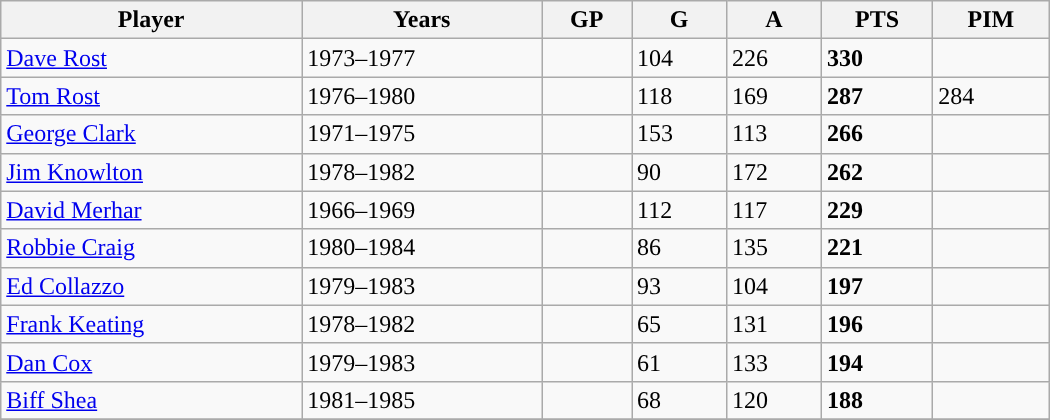<table class="wikitable sortable" width ="700">
<tr>
<th>Player</th>
<th>Years</th>
<th>GP</th>
<th>G</th>
<th>A</th>
<th>PTS</th>
<th>PIM</th>
</tr>
<tr>
<td><a href='#'>Dave Rost</a></td>
<td>1973–1977</td>
<td></td>
<td>104</td>
<td>226</td>
<td><strong>330</strong></td>
<td></td>
</tr>
<tr>
<td><a href='#'>Tom Rost</a></td>
<td>1976–1980</td>
<td></td>
<td>118</td>
<td>169</td>
<td><strong>287</strong></td>
<td>284</td>
</tr>
<tr>
<td><a href='#'>George Clark</a></td>
<td>1971–1975</td>
<td></td>
<td>153</td>
<td>113</td>
<td><strong>266</strong></td>
<td></td>
</tr>
<tr>
<td><a href='#'>Jim Knowlton</a></td>
<td>1978–1982</td>
<td></td>
<td>90</td>
<td>172</td>
<td><strong>262</strong></td>
<td></td>
</tr>
<tr>
<td><a href='#'>David Merhar</a></td>
<td>1966–1969</td>
<td></td>
<td>112</td>
<td>117</td>
<td><strong>229</strong></td>
<td></td>
</tr>
<tr>
<td><a href='#'>Robbie Craig</a></td>
<td>1980–1984</td>
<td></td>
<td>86</td>
<td>135</td>
<td><strong>221</strong></td>
<td></td>
</tr>
<tr>
<td><a href='#'>Ed Collazzo</a></td>
<td>1979–1983</td>
<td></td>
<td>93</td>
<td>104</td>
<td><strong>197</strong></td>
<td></td>
</tr>
<tr>
<td><a href='#'>Frank Keating</a></td>
<td>1978–1982</td>
<td></td>
<td>65</td>
<td>131</td>
<td><strong>196</strong></td>
<td></td>
</tr>
<tr>
<td><a href='#'>Dan Cox</a></td>
<td>1979–1983</td>
<td></td>
<td>61</td>
<td>133</td>
<td><strong>194</strong></td>
<td></td>
</tr>
<tr>
<td><a href='#'>Biff Shea</a></td>
<td>1981–1985</td>
<td></td>
<td>68</td>
<td>120</td>
<td><strong>188</strong></td>
<td></td>
</tr>
<tr>
</tr>
</table>
